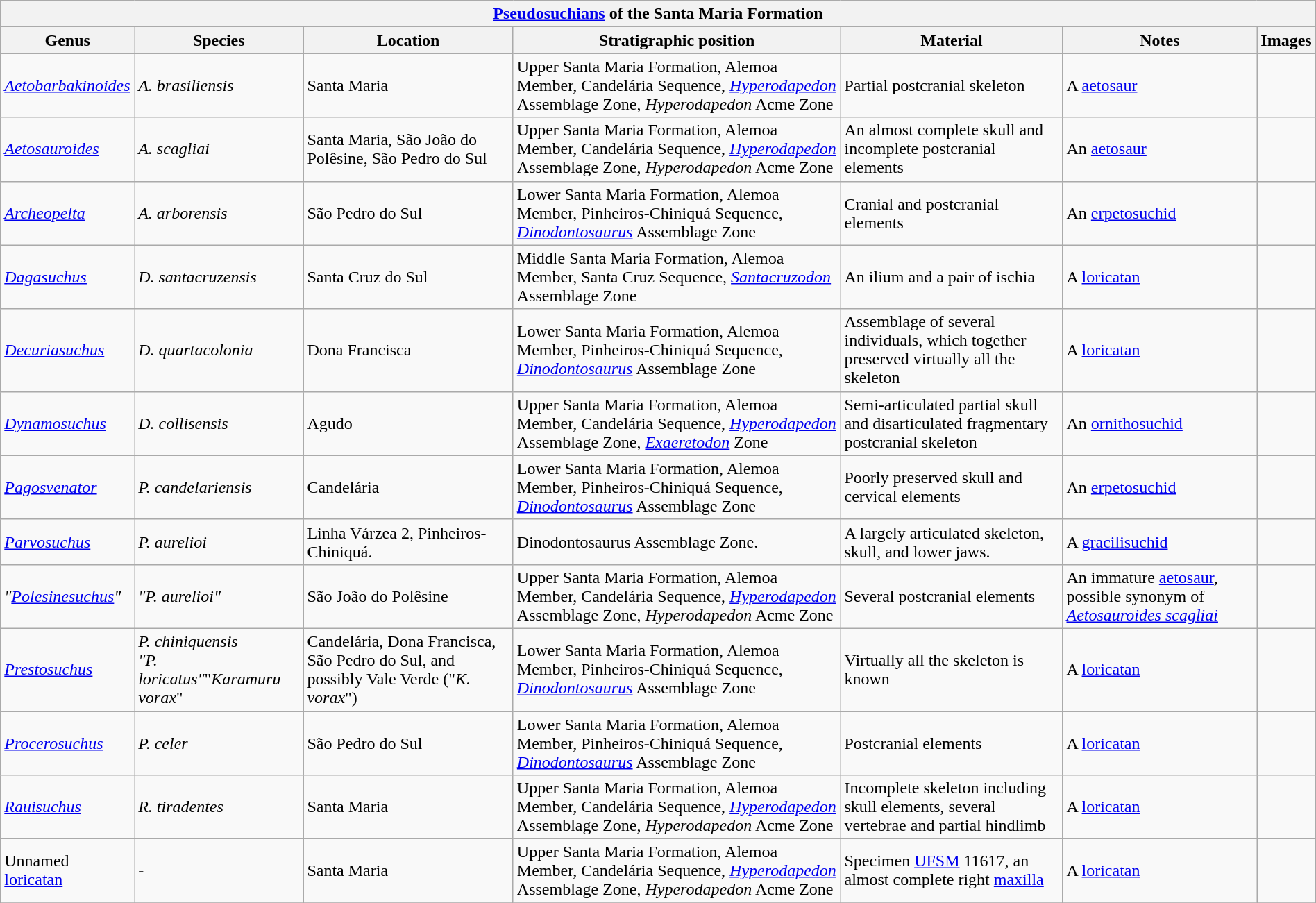<table class="wikitable" style="margin:auto;">
<tr>
<th colspan="7" style="text-align:center;"><a href='#'>Pseudosuchians</a> of the Santa Maria Formation</th>
</tr>
<tr>
<th>Genus</th>
<th>Species</th>
<th>Location</th>
<th>Stratigraphic position</th>
<th>Material</th>
<th>Notes</th>
<th>Images</th>
</tr>
<tr>
<td><em><a href='#'>Aetobarbakinoides</a></em></td>
<td><em>A. brasiliensis</em></td>
<td>Santa Maria</td>
<td>Upper Santa Maria Formation, Alemoa Member, Candelária Sequence, <em><a href='#'>Hyperodapedon</a></em> Assemblage Zone, <em>Hyperodapedon</em> Acme Zone</td>
<td>Partial postcranial skeleton</td>
<td>A <a href='#'>aetosaur</a></td>
<td></td>
</tr>
<tr>
<td><em><a href='#'>Aetosauroides</a></em></td>
<td><em>A. scagliai</em></td>
<td>Santa Maria, São João do Polêsine, São Pedro do Sul</td>
<td>Upper Santa Maria Formation, Alemoa Member, Candelária Sequence, <em><a href='#'>Hyperodapedon</a></em> Assemblage Zone, <em>Hyperodapedon</em> Acme Zone</td>
<td>An almost complete skull and incomplete postcranial elements</td>
<td>An <a href='#'>aetosaur</a></td>
<td></td>
</tr>
<tr>
<td><em><a href='#'>Archeopelta</a></em></td>
<td><em>A. arborensis</em></td>
<td>São Pedro do Sul</td>
<td>Lower Santa Maria Formation, Alemoa Member, Pinheiros-Chiniquá Sequence, <em><a href='#'>Dinodontosaurus</a></em> Assemblage Zone</td>
<td>Cranial and postcranial elements</td>
<td>An <a href='#'>erpetosuchid</a></td>
<td></td>
</tr>
<tr>
<td><em><a href='#'>Dagasuchus</a></em></td>
<td><em>D. santacruzensis</em></td>
<td>Santa Cruz do Sul</td>
<td>Middle Santa Maria Formation, Alemoa Member, Santa Cruz Sequence, <em><a href='#'>Santacruzodon</a></em> Assemblage Zone</td>
<td>An ilium and a pair of ischia</td>
<td>A <a href='#'>loricatan</a></td>
<td></td>
</tr>
<tr>
<td><em><a href='#'>Decuriasuchus</a></em></td>
<td><em>D. quartacolonia</em></td>
<td>Dona Francisca</td>
<td>Lower Santa Maria Formation, Alemoa Member, Pinheiros-Chiniquá Sequence, <em><a href='#'>Dinodontosaurus</a></em> Assemblage Zone</td>
<td>Assemblage of several individuals, which together preserved virtually all the skeleton</td>
<td>A <a href='#'>loricatan</a></td>
<td></td>
</tr>
<tr>
<td><em><a href='#'>Dynamosuchus</a></em></td>
<td><em>D. collisensis</em></td>
<td>Agudo</td>
<td>Upper Santa Maria Formation, Alemoa Member, Candelária Sequence, <em><a href='#'>Hyperodapedon</a></em> Assemblage Zone, <em><a href='#'>Exaeretodon</a></em> Zone</td>
<td>Semi-articulated partial skull and disarticulated fragmentary postcranial skeleton</td>
<td>An <a href='#'>ornithosuchid</a></td>
<td></td>
</tr>
<tr>
<td><em><a href='#'>Pagosvenator</a></em></td>
<td><em>P. candelariensis</em></td>
<td>Candelária</td>
<td>Lower Santa Maria Formation, Alemoa Member, Pinheiros-Chiniquá Sequence, <em><a href='#'>Dinodontosaurus</a></em> Assemblage Zone</td>
<td>Poorly preserved skull and cervical elements</td>
<td>An <a href='#'>erpetosuchid</a></td>
<td></td>
</tr>
<tr>
<td><em><a href='#'>Parvosuchus</a></em></td>
<td><em>P. aurelioi</em></td>
<td>Linha Várzea 2, Pinheiros-Chiniquá.</td>
<td>Dinodontosaurus Assemblage Zone.</td>
<td>A largely articulated skeleton, skull, and lower jaws.</td>
<td>A <a href='#'>gracilisuchid</a></td>
<td></td>
</tr>
<tr>
<td><em>"<a href='#'>Polesinesuchus</a>"</em></td>
<td><em>"P. aurelioi"</em></td>
<td>São João do Polêsine</td>
<td>Upper Santa Maria Formation, Alemoa Member, Candelária Sequence, <em><a href='#'>Hyperodapedon</a></em> Assemblage Zone, <em>Hyperodapedon</em> Acme Zone</td>
<td>Several postcranial elements</td>
<td>An immature <a href='#'>aetosaur</a>, possible synonym of <em><a href='#'>Aetosauroides scagliai</a></em></td>
<td></td>
</tr>
<tr>
<td><em><a href='#'>Prestosuchus</a></em> </td>
<td><em>P. chiniquensis</em><br><em>"P. loricatus"</em>"<em>Karamuru vorax</em>"</td>
<td>Candelária, Dona Francisca, São Pedro do Sul, and possibly Vale Verde ("<em>K. vorax</em>")</td>
<td>Lower Santa Maria Formation, Alemoa Member, Pinheiros-Chiniquá Sequence, <em><a href='#'>Dinodontosaurus</a></em> Assemblage Zone</td>
<td>Virtually all the skeleton is known</td>
<td>A <a href='#'>loricatan</a></td>
<td></td>
</tr>
<tr>
<td><em><a href='#'>Procerosuchus</a></em></td>
<td><em>P. celer</em></td>
<td>São Pedro do Sul</td>
<td>Lower Santa Maria Formation, Alemoa Member, Pinheiros-Chiniquá Sequence, <em><a href='#'>Dinodontosaurus</a></em> Assemblage Zone</td>
<td>Postcranial elements</td>
<td>A <a href='#'>loricatan</a></td>
<td></td>
</tr>
<tr>
<td><em><a href='#'>Rauisuchus</a></em> </td>
<td><em>R. tiradentes</em></td>
<td>Santa Maria</td>
<td>Upper Santa Maria Formation, Alemoa Member, Candelária Sequence, <em><a href='#'>Hyperodapedon</a></em> Assemblage Zone, <em>Hyperodapedon</em> Acme Zone</td>
<td>Incomplete skeleton including skull elements, several vertebrae and partial hindlimb</td>
<td>A <a href='#'>loricatan</a></td>
<td></td>
</tr>
<tr>
<td>Unnamed <a href='#'>loricatan</a></td>
<td>-</td>
<td>Santa Maria</td>
<td>Upper Santa Maria Formation, Alemoa Member, Candelária Sequence, <em><a href='#'>Hyperodapedon</a></em> Assemblage Zone, <em>Hyperodapedon</em> Acme Zone</td>
<td>Specimen <a href='#'>UFSM</a> 11617, an almost complete right <a href='#'>maxilla</a></td>
<td>A <a href='#'>loricatan</a></td>
<td></td>
</tr>
<tr>
</tr>
</table>
